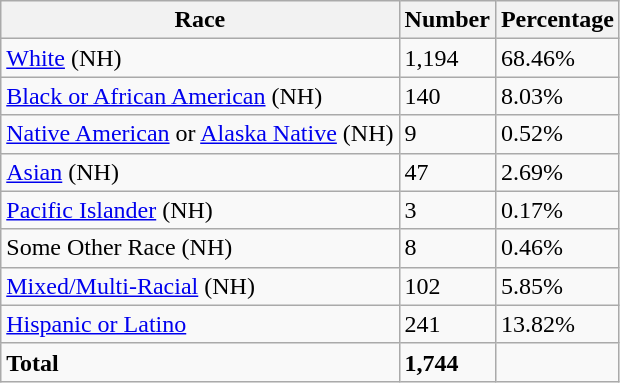<table class="wikitable">
<tr>
<th>Race</th>
<th>Number</th>
<th>Percentage</th>
</tr>
<tr>
<td><a href='#'>White</a> (NH)</td>
<td>1,194</td>
<td>68.46%</td>
</tr>
<tr>
<td><a href='#'>Black or African American</a> (NH)</td>
<td>140</td>
<td>8.03%</td>
</tr>
<tr>
<td><a href='#'>Native American</a> or <a href='#'>Alaska Native</a> (NH)</td>
<td>9</td>
<td>0.52%</td>
</tr>
<tr>
<td><a href='#'>Asian</a> (NH)</td>
<td>47</td>
<td>2.69%</td>
</tr>
<tr>
<td><a href='#'>Pacific Islander</a> (NH)</td>
<td>3</td>
<td>0.17%</td>
</tr>
<tr>
<td>Some Other Race (NH)</td>
<td>8</td>
<td>0.46%</td>
</tr>
<tr>
<td><a href='#'>Mixed/Multi-Racial</a> (NH)</td>
<td>102</td>
<td>5.85%</td>
</tr>
<tr>
<td><a href='#'>Hispanic or Latino</a></td>
<td>241</td>
<td>13.82%</td>
</tr>
<tr>
<td><strong>Total</strong></td>
<td><strong>1,744</strong></td>
<td></td>
</tr>
</table>
